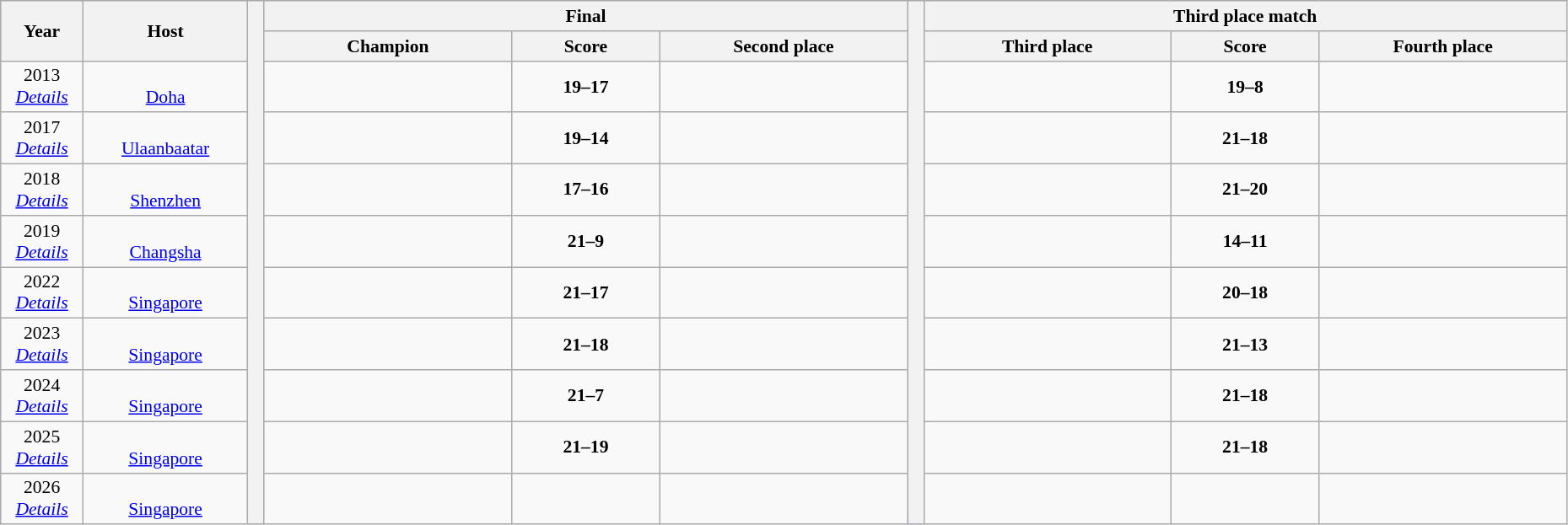<table class="wikitable" style="font-size:90%; width: 98%; text-align: center;">
<tr bgcolor=#C1D8FF>
<th rowspan=2 width=5%>Year</th>
<th rowspan=2 width=10%>Host</th>
<th rowspan="11" width="1%" bgcolor="ffffff"></th>
<th colspan=3>Final</th>
<th rowspan="11" width="1%" bgcolor="ffffff"></th>
<th colspan=3>Third place match</th>
</tr>
<tr bgcolor=#EFEFEF>
<th width=15%>Champion</th>
<th width=9%>Score</th>
<th width=15%>Second place</th>
<th width=15%>Third place</th>
<th width=9%>Score</th>
<th width=15%>Fourth place</th>
</tr>
<tr>
<td>2013<br><em><a href='#'>Details</a></em></td>
<td><br><a href='#'>Doha</a></td>
<td><strong></strong></td>
<td><strong>19–17</strong></td>
<td></td>
<td></td>
<td><strong>19–8</strong></td>
<td></td>
</tr>
<tr>
<td>2017<br><em><a href='#'>Details</a></em></td>
<td><br><a href='#'>Ulaanbaatar</a></td>
<td><strong></strong></td>
<td><strong>19–14</strong></td>
<td></td>
<td></td>
<td><strong>21–18</strong></td>
<td></td>
</tr>
<tr>
<td>2018<br><em><a href='#'>Details</a></em></td>
<td><br><a href='#'>Shenzhen</a></td>
<td><strong></strong></td>
<td><strong>17–16</strong></td>
<td></td>
<td></td>
<td><strong>21–20</strong></td>
<td></td>
</tr>
<tr>
<td>2019<br><em><a href='#'>Details</a></em></td>
<td><br><a href='#'>Changsha</a></td>
<td><strong></strong></td>
<td><strong>21–9</strong></td>
<td></td>
<td></td>
<td><strong>14–11</strong></td>
<td></td>
</tr>
<tr>
<td>2022<br><em><a href='#'>Details</a></em></td>
<td><br><a href='#'>Singapore</a></td>
<td><strong></strong></td>
<td><strong>21–17</strong></td>
<td></td>
<td></td>
<td><strong>20–18</strong></td>
<td></td>
</tr>
<tr>
<td>2023<br><em><a href='#'>Details</a></em></td>
<td><br><a href='#'>Singapore</a></td>
<td><strong></strong></td>
<td><strong>21–18</strong></td>
<td></td>
<td></td>
<td><strong>21–13</strong></td>
<td></td>
</tr>
<tr>
<td>2024<br><em><a href='#'>Details</a></em></td>
<td><br><a href='#'>Singapore</a></td>
<td><strong></strong></td>
<td><strong>21–7</strong></td>
<td></td>
<td></td>
<td><strong>21–18</strong></td>
<td></td>
</tr>
<tr>
<td>2025<br><em><a href='#'>Details</a></em></td>
<td><br><a href='#'>Singapore</a></td>
<td><strong></strong></td>
<td><strong>21–19</strong></td>
<td></td>
<td></td>
<td><strong>21–18</strong></td>
<td></td>
</tr>
<tr>
<td>2026<br><em><a href='#'>Details</a></em></td>
<td><br><a href='#'>Singapore</a></td>
<td></td>
<td></td>
<td></td>
<td></td>
<td></td>
<td></td>
</tr>
</table>
